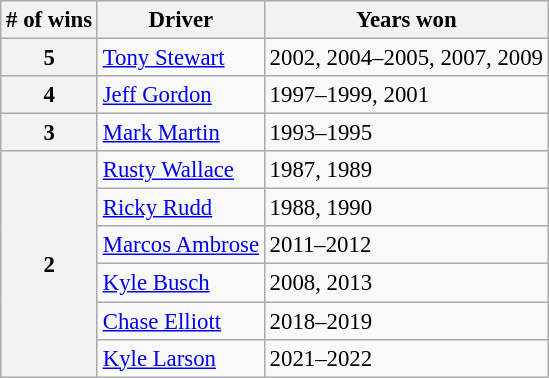<table class="wikitable" style="font-size: 95%;">
<tr>
<th># of wins</th>
<th>Driver</th>
<th>Years won</th>
</tr>
<tr>
<th>5</th>
<td><a href='#'>Tony Stewart</a></td>
<td>2002, 2004–2005, 2007, 2009</td>
</tr>
<tr>
<th>4</th>
<td><a href='#'>Jeff Gordon</a></td>
<td>1997–1999, 2001</td>
</tr>
<tr>
<th>3</th>
<td><a href='#'>Mark Martin</a></td>
<td>1993–1995</td>
</tr>
<tr>
<th rowspan="6">2</th>
<td><a href='#'>Rusty Wallace</a></td>
<td>1987, 1989</td>
</tr>
<tr>
<td><a href='#'>Ricky Rudd</a></td>
<td>1988, 1990</td>
</tr>
<tr>
<td><a href='#'>Marcos Ambrose</a></td>
<td>2011–2012</td>
</tr>
<tr>
<td><a href='#'>Kyle Busch</a></td>
<td>2008, 2013</td>
</tr>
<tr>
<td><a href='#'>Chase Elliott</a></td>
<td>2018–2019</td>
</tr>
<tr>
<td><a href='#'>Kyle Larson</a></td>
<td>2021–2022</td>
</tr>
</table>
